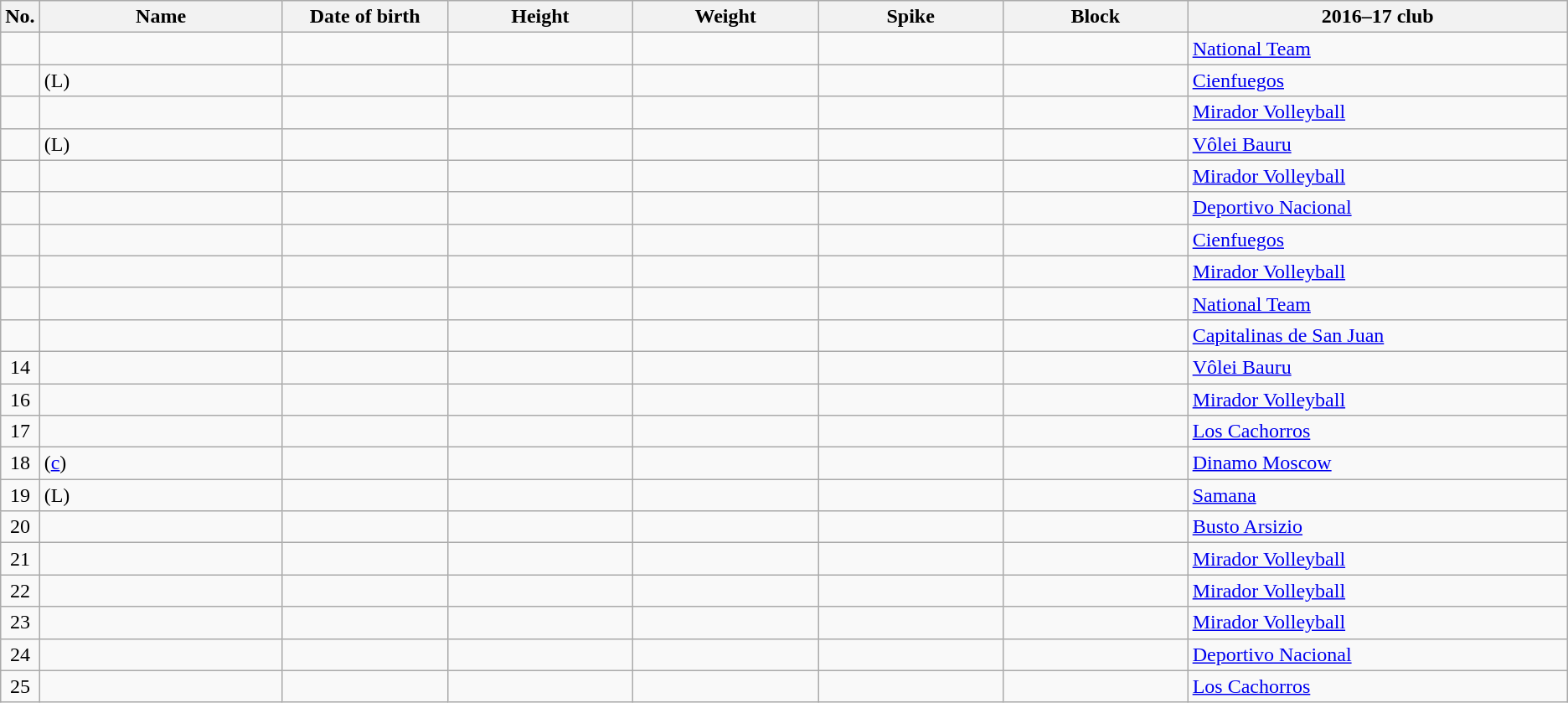<table class="wikitable sortable" style="font-size:100%; text-align:center;">
<tr>
<th>No.</th>
<th style="width:12em">Name</th>
<th style="width:8em">Date of birth</th>
<th style="width:9em">Height</th>
<th style="width:9em">Weight</th>
<th style="width:9em">Spike</th>
<th style="width:9em">Block</th>
<th style="width:19em">2016–17 club</th>
</tr>
<tr>
<td></td>
<td align=left></td>
<td align=right></td>
<td></td>
<td></td>
<td></td>
<td></td>
<td align=left> <a href='#'>National Team</a></td>
</tr>
<tr>
<td></td>
<td align=left> (L)</td>
<td align=right></td>
<td></td>
<td></td>
<td></td>
<td></td>
<td align=left> <a href='#'>Cienfuegos</a></td>
</tr>
<tr>
<td></td>
<td align=left></td>
<td align=right></td>
<td></td>
<td></td>
<td></td>
<td></td>
<td align=left> <a href='#'>Mirador Volleyball</a></td>
</tr>
<tr>
<td></td>
<td align=left> (L)</td>
<td align=right></td>
<td></td>
<td></td>
<td></td>
<td></td>
<td align=left> <a href='#'>Vôlei Bauru</a></td>
</tr>
<tr>
<td></td>
<td align=left></td>
<td align=right></td>
<td></td>
<td></td>
<td></td>
<td></td>
<td align=left> <a href='#'>Mirador Volleyball</a></td>
</tr>
<tr>
<td></td>
<td align=left></td>
<td align=right></td>
<td></td>
<td></td>
<td></td>
<td></td>
<td align=left> <a href='#'>Deportivo Nacional</a></td>
</tr>
<tr>
<td></td>
<td align=left></td>
<td align=right></td>
<td></td>
<td></td>
<td></td>
<td></td>
<td align=left> <a href='#'>Cienfuegos</a></td>
</tr>
<tr>
<td></td>
<td align=left></td>
<td align=right></td>
<td></td>
<td></td>
<td></td>
<td></td>
<td align=left> <a href='#'>Mirador Volleyball</a></td>
</tr>
<tr>
<td></td>
<td align=left></td>
<td align=right></td>
<td></td>
<td></td>
<td></td>
<td></td>
<td align=left> <a href='#'>National Team</a></td>
</tr>
<tr>
<td></td>
<td align=left></td>
<td align=right></td>
<td></td>
<td></td>
<td></td>
<td></td>
<td align=left> <a href='#'>Capitalinas de San Juan</a></td>
</tr>
<tr>
<td>14</td>
<td align=left></td>
<td align=right></td>
<td></td>
<td></td>
<td></td>
<td></td>
<td align=left> <a href='#'>Vôlei Bauru</a></td>
</tr>
<tr>
<td>16</td>
<td align=left></td>
<td align=right></td>
<td></td>
<td></td>
<td></td>
<td></td>
<td align=left> <a href='#'>Mirador Volleyball</a></td>
</tr>
<tr>
<td>17</td>
<td align=left></td>
<td align=right></td>
<td></td>
<td></td>
<td></td>
<td></td>
<td align=left> <a href='#'>Los Cachorros</a></td>
</tr>
<tr>
<td>18</td>
<td align=left> (<a href='#'>c</a>)</td>
<td align=right></td>
<td></td>
<td></td>
<td></td>
<td></td>
<td align=left> <a href='#'>Dinamo Moscow</a></td>
</tr>
<tr>
<td>19</td>
<td align=left> (L)</td>
<td align=right></td>
<td></td>
<td></td>
<td></td>
<td></td>
<td align=left> <a href='#'>Samana</a></td>
</tr>
<tr>
<td>20</td>
<td align=left></td>
<td align=right></td>
<td></td>
<td></td>
<td></td>
<td></td>
<td align=left> <a href='#'>Busto Arsizio</a></td>
</tr>
<tr>
<td>21</td>
<td align=left></td>
<td align=right></td>
<td></td>
<td></td>
<td></td>
<td></td>
<td align=left> <a href='#'>Mirador Volleyball</a></td>
</tr>
<tr>
<td>22</td>
<td align=left></td>
<td align=right></td>
<td></td>
<td></td>
<td></td>
<td></td>
<td align=left> <a href='#'>Mirador Volleyball</a></td>
</tr>
<tr>
<td>23</td>
<td align=left></td>
<td align=right></td>
<td></td>
<td></td>
<td></td>
<td></td>
<td align=left> <a href='#'>Mirador Volleyball</a></td>
</tr>
<tr>
<td>24</td>
<td align=left></td>
<td align=right></td>
<td></td>
<td></td>
<td></td>
<td></td>
<td align=left> <a href='#'>Deportivo Nacional</a></td>
</tr>
<tr>
<td>25</td>
<td align=left></td>
<td align=right></td>
<td></td>
<td></td>
<td></td>
<td></td>
<td align=left> <a href='#'>Los Cachorros</a></td>
</tr>
</table>
